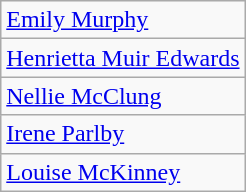<table class="wikitable">
<tr>
<td><a href='#'>Emily Murphy</a></td>
</tr>
<tr>
<td><a href='#'>Henrietta Muir Edwards</a></td>
</tr>
<tr>
<td><a href='#'>Nellie McClung</a></td>
</tr>
<tr>
<td><a href='#'>Irene Parlby</a></td>
</tr>
<tr>
<td><a href='#'>Louise McKinney</a></td>
</tr>
</table>
